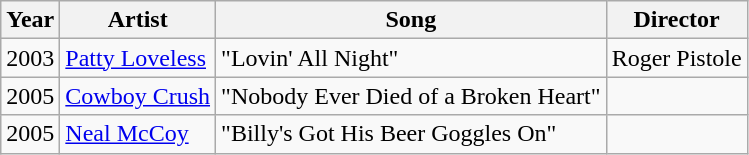<table class="wikitable">
<tr>
<th style="width:auto;">Year</th>
<th style="width:auto;">Artist</th>
<th style="width:auto;">Song</th>
<th style="width:auto;">Director</th>
</tr>
<tr>
<td>2003</td>
<td><a href='#'>Patty Loveless</a></td>
<td>"Lovin' All Night"</td>
<td>Roger Pistole</td>
</tr>
<tr>
<td>2005</td>
<td><a href='#'>Cowboy Crush</a></td>
<td>"Nobody Ever Died of a Broken Heart"</td>
<td></td>
</tr>
<tr>
<td>2005</td>
<td><a href='#'>Neal McCoy</a></td>
<td>"Billy's Got His Beer Goggles On"</td>
<td></td>
</tr>
</table>
